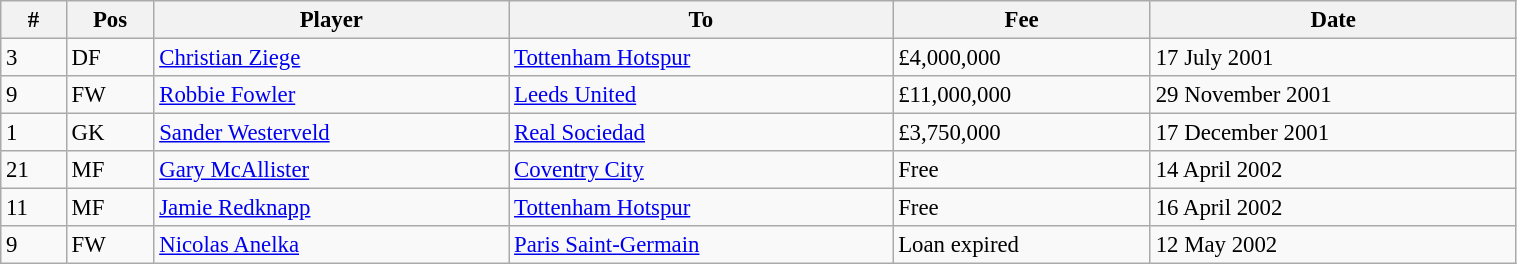<table class="wikitable" style="width:80%; text-align:center; font-size:95%; text-align:left;">
<tr>
<th>#</th>
<th>Pos</th>
<th>Player</th>
<th>To</th>
<th>Fee</th>
<th>Date</th>
</tr>
<tr>
<td>3</td>
<td>DF</td>
<td> <a href='#'>Christian Ziege</a></td>
<td> <a href='#'>Tottenham Hotspur</a></td>
<td>£4,000,000</td>
<td>17 July 2001</td>
</tr>
<tr>
<td>9</td>
<td>FW</td>
<td> <a href='#'>Robbie Fowler</a></td>
<td> <a href='#'>Leeds United</a></td>
<td>£11,000,000</td>
<td>29 November 2001</td>
</tr>
<tr>
<td>1</td>
<td>GK</td>
<td> <a href='#'>Sander Westerveld</a></td>
<td> <a href='#'>Real Sociedad</a></td>
<td>£3,750,000</td>
<td>17 December 2001</td>
</tr>
<tr>
<td>21</td>
<td>MF</td>
<td> <a href='#'>Gary McAllister</a></td>
<td> <a href='#'>Coventry City</a></td>
<td>Free</td>
<td>14 April 2002</td>
</tr>
<tr>
<td>11</td>
<td>MF</td>
<td> <a href='#'>Jamie Redknapp</a></td>
<td> <a href='#'>Tottenham Hotspur</a></td>
<td>Free</td>
<td>16 April 2002</td>
</tr>
<tr>
<td>9</td>
<td>FW</td>
<td> <a href='#'>Nicolas Anelka</a></td>
<td> <a href='#'>Paris Saint-Germain</a></td>
<td>Loan expired</td>
<td>12 May 2002</td>
</tr>
</table>
